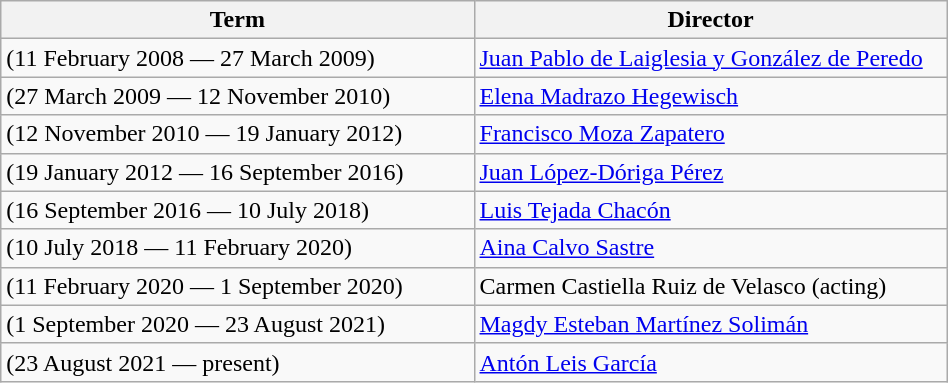<table class="wikitable" width=50%>
<tr>
<th width="25%">Term</th>
<th width="25%">Director</th>
</tr>
<tr>
<td>(11 February 2008 — 27 March 2009)</td>
<td><a href='#'>Juan Pablo de Laiglesia y González de Peredo</a></td>
</tr>
<tr>
<td>(27 March 2009 — 12 November 2010)</td>
<td><a href='#'>Elena Madrazo Hegewisch</a></td>
</tr>
<tr>
<td>(12 November 2010 — 19 January 2012)</td>
<td><a href='#'>Francisco Moza Zapatero</a></td>
</tr>
<tr>
<td>(19 January 2012 — 16 September 2016)</td>
<td><a href='#'>Juan López-Dóriga Pérez</a></td>
</tr>
<tr>
<td>(16 September 2016 — 10 July 2018)</td>
<td><a href='#'>Luis Tejada Chacón</a></td>
</tr>
<tr>
<td>(10 July 2018 — 11 February 2020)</td>
<td><a href='#'>Aina Calvo Sastre</a></td>
</tr>
<tr>
<td>(11 February 2020 — 1 September 2020)</td>
<td>Carmen Castiella Ruiz de Velasco (acting)</td>
</tr>
<tr>
<td>(1 September 2020 — 23 August 2021)</td>
<td><a href='#'>Magdy Esteban Martínez Solimán</a></td>
</tr>
<tr>
<td>(23 August 2021 — present)</td>
<td><a href='#'>Antón Leis García</a></td>
</tr>
</table>
